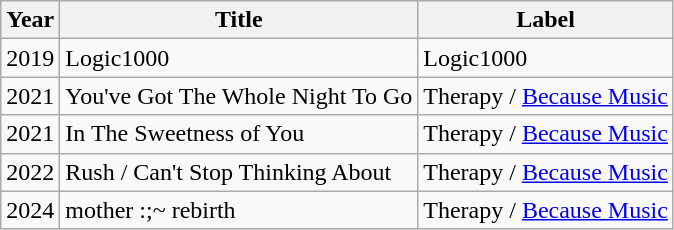<table class="wikitable" style="text-align:left;">
<tr>
<th>Year</th>
<th>Title</th>
<th>Label</th>
</tr>
<tr>
<td>2019</td>
<td>Logic1000</td>
<td>Logic1000</td>
</tr>
<tr>
<td>2021</td>
<td>You've Got The Whole Night To Go</td>
<td>Therapy / <a href='#'>Because Music</a></td>
</tr>
<tr>
<td>2021</td>
<td>In The Sweetness of You</td>
<td>Therapy / <a href='#'>Because Music</a></td>
</tr>
<tr>
<td>2022</td>
<td>Rush / Can't Stop Thinking About</td>
<td>Therapy / <a href='#'>Because Music</a></td>
</tr>
<tr>
<td>2024</td>
<td>mother :;~ rebirth</td>
<td>Therapy / <a href='#'>Because Music</a></td>
</tr>
</table>
